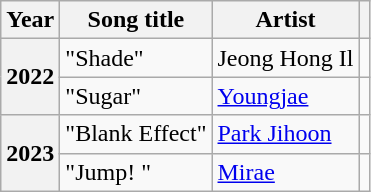<table class="wikitable plainrowheaders sortable">
<tr>
<th scope="col">Year</th>
<th scope="col">Song title</th>
<th scope="col">Artist</th>
<th scope="col" class="unsortable"></th>
</tr>
<tr>
<th scope="row" rowspan="2">2022</th>
<td>"Shade"</td>
<td>Jeong Hong Il</td>
<td style="text-align:center"></td>
</tr>
<tr>
<td>"Sugar"</td>
<td><a href='#'>Youngjae</a></td>
<td style="text-align:center"></td>
</tr>
<tr>
<th scope="row" rowspan="2">2023</th>
<td>"Blank Effect"</td>
<td><a href='#'>Park Jihoon</a></td>
<td style="text-align:center"></td>
</tr>
<tr>
<td>"Jump! "</td>
<td><a href='#'>Mirae</a></td>
<td style="text-align:center"></td>
</tr>
</table>
